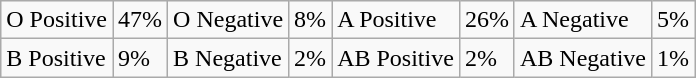<table class="wikitable">
<tr>
<td>O Positive</td>
<td>47%</td>
<td>O Negative</td>
<td>8%</td>
<td>A Positive</td>
<td>26%</td>
<td>A Negative</td>
<td>5%</td>
</tr>
<tr>
<td>B Positive</td>
<td>9%</td>
<td>B Negative</td>
<td>2%</td>
<td>AB Positive</td>
<td>2%</td>
<td>AB Negative</td>
<td>1%</td>
</tr>
</table>
